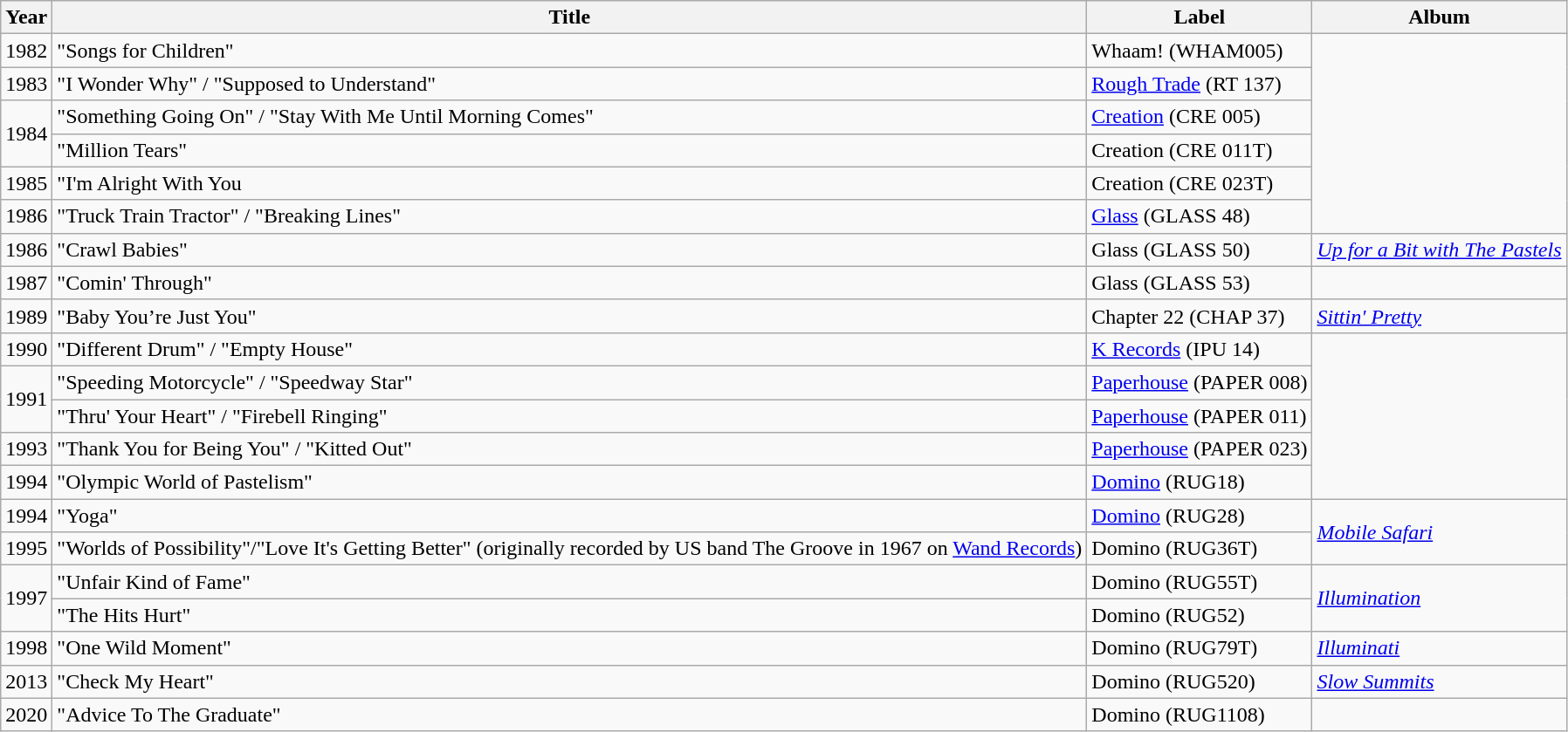<table class="wikitable">
<tr>
<th>Year</th>
<th>Title</th>
<th>Label</th>
<th>Album</th>
</tr>
<tr>
<td>1982</td>
<td>"Songs for Children"</td>
<td>Whaam! (WHAM005)</td>
<td rowspan="6"></td>
</tr>
<tr>
<td>1983</td>
<td>"I Wonder Why" / "Supposed to Understand"</td>
<td><a href='#'>Rough Trade</a> (RT 137)</td>
</tr>
<tr>
<td rowspan="2">1984</td>
<td>"Something Going On" / "Stay With Me Until Morning Comes"</td>
<td><a href='#'>Creation</a> (CRE 005)</td>
</tr>
<tr>
<td>"Million Tears"</td>
<td>Creation (CRE 011T)</td>
</tr>
<tr>
<td>1985</td>
<td>"I'm Alright With You</td>
<td>Creation (CRE 023T)</td>
</tr>
<tr>
<td>1986</td>
<td>"Truck Train Tractor" / "Breaking Lines"</td>
<td><a href='#'>Glass</a> (GLASS 48)</td>
</tr>
<tr>
<td>1986</td>
<td>"Crawl Babies"</td>
<td>Glass (GLASS 50)</td>
<td><em><a href='#'>Up for a Bit with The Pastels</a></em></td>
</tr>
<tr>
<td>1987</td>
<td>"Comin' Through"</td>
<td>Glass (GLASS 53)</td>
<td></td>
</tr>
<tr>
<td>1989</td>
<td>"Baby You’re Just You"</td>
<td>Chapter 22 (CHAP 37)</td>
<td><em><a href='#'>Sittin' Pretty</a></em></td>
</tr>
<tr>
<td>1990</td>
<td>"Different Drum" / "Empty House"</td>
<td><a href='#'>K Records</a> (IPU 14)</td>
<td rowspan="5"></td>
</tr>
<tr>
<td rowspan="2">1991</td>
<td>"Speeding Motorcycle" / "Speedway Star"</td>
<td><a href='#'>Paperhouse</a> (PAPER 008)</td>
</tr>
<tr>
<td>"Thru' Your Heart" / "Firebell Ringing"</td>
<td><a href='#'>Paperhouse</a> (PAPER 011)</td>
</tr>
<tr>
<td>1993</td>
<td>"Thank You for Being You" / "Kitted Out"</td>
<td><a href='#'>Paperhouse</a> (PAPER 023)</td>
</tr>
<tr>
<td>1994</td>
<td>"Olympic World of Pastelism"</td>
<td><a href='#'>Domino</a> (RUG18)</td>
</tr>
<tr>
<td>1994</td>
<td>"Yoga"</td>
<td><a href='#'>Domino</a> (RUG28)</td>
<td rowspan="2"><em><a href='#'>Mobile Safari</a></em></td>
</tr>
<tr>
<td>1995</td>
<td>"Worlds of Possibility"/"Love It's Getting Better" (originally recorded by US band The Groove in 1967 on <a href='#'>Wand Records</a>)</td>
<td>Domino (RUG36T)</td>
</tr>
<tr>
<td rowspan="2">1997</td>
<td>"Unfair Kind of Fame"</td>
<td>Domino (RUG55T)</td>
<td rowspan="2"><em><a href='#'>Illumination</a></em></td>
</tr>
<tr>
<td>"The Hits Hurt"</td>
<td>Domino (RUG52)</td>
</tr>
<tr>
<td>1998</td>
<td>"One Wild Moment"</td>
<td>Domino (RUG79T)</td>
<td><em><a href='#'>Illuminati</a></em></td>
</tr>
<tr>
<td>2013</td>
<td>"Check My Heart"</td>
<td>Domino (RUG520)</td>
<td><em><a href='#'>Slow Summits</a></em></td>
</tr>
<tr>
<td>2020</td>
<td>"Advice To The Graduate"</td>
<td>Domino (RUG1108)</td>
<td></td>
</tr>
</table>
